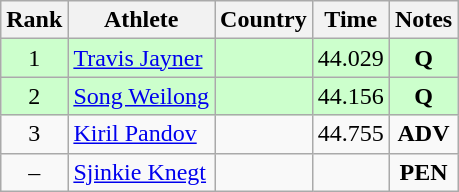<table class="wikitable sortable" style="text-align:center">
<tr>
<th>Rank</th>
<th>Athlete</th>
<th>Country</th>
<th>Time</th>
<th>Notes</th>
</tr>
<tr bgcolor="#ccffcc">
<td>1</td>
<td align=left><a href='#'>Travis Jayner</a></td>
<td align=left></td>
<td>44.029</td>
<td><strong>Q</strong></td>
</tr>
<tr bgcolor="#ccffcc">
<td>2</td>
<td align=left><a href='#'>Song Weilong</a></td>
<td align=left></td>
<td>44.156</td>
<td><strong>Q</strong></td>
</tr>
<tr>
<td>3</td>
<td align=left><a href='#'>Kiril Pandov</a></td>
<td align=left></td>
<td>44.755</td>
<td><strong>ADV</strong></td>
</tr>
<tr>
<td>–</td>
<td align=left><a href='#'>Sjinkie Knegt</a></td>
<td align=left></td>
<td></td>
<td><strong>PEN</strong></td>
</tr>
</table>
